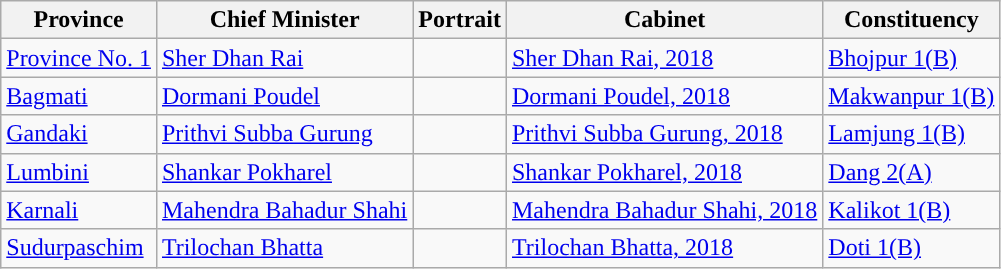<table class="wikitable">
<tr>
<th style="background-color:">Province</th>
<th style="background-color:">Chief Minister</th>
<th style="background-color:">Portrait</th>
<th style="background-color:">Cabinet</th>
<th style="background-color:">Constituency</th>
</tr>
<tr>
<td><a href='#'>Province No. 1</a></td>
<td><a href='#'>Sher Dhan Rai</a></td>
<td></td>
<td><a href='#'>Sher Dhan Rai, 2018</a></td>
<td><a href='#'>Bhojpur 1(B)</a></td>
</tr>
<tr>
<td><a href='#'>Bagmati</a></td>
<td><a href='#'>Dormani Poudel</a></td>
<td></td>
<td><a href='#'>Dormani Poudel, 2018</a></td>
<td><a href='#'>Makwanpur 1(B)</a></td>
</tr>
<tr>
<td><a href='#'>Gandaki</a></td>
<td><a href='#'>Prithvi Subba Gurung</a></td>
<td></td>
<td><a href='#'>Prithvi Subba Gurung, 2018</a></td>
<td><a href='#'>Lamjung 1(B)</a></td>
</tr>
<tr>
<td><a href='#'>Lumbini</a></td>
<td><a href='#'>Shankar Pokharel</a></td>
<td></td>
<td><a href='#'>Shankar Pokharel, 2018</a></td>
<td><a href='#'>Dang 2(A)</a></td>
</tr>
<tr>
<td><a href='#'>Karnali</a></td>
<td><a href='#'>Mahendra Bahadur Shahi</a></td>
<td></td>
<td><a href='#'>Mahendra Bahadur Shahi, 2018</a></td>
<td><a href='#'>Kalikot 1(B)</a></td>
</tr>
<tr>
<td><a href='#'>Sudurpaschim</a></td>
<td><a href='#'>Trilochan Bhatta</a></td>
<td></td>
<td><a href='#'>Trilochan Bhatta, 2018</a></td>
<td><a href='#'>Doti 1(B)</a></td>
</tr>
</table>
